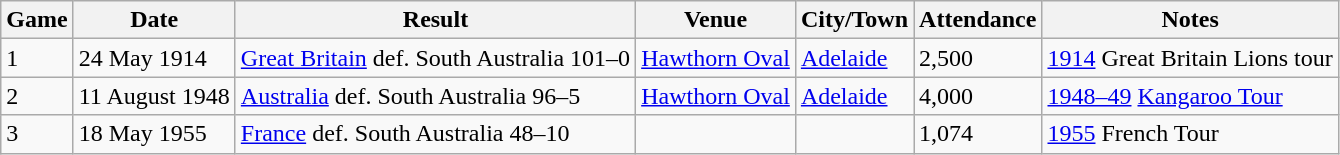<table class="wikitable">
<tr>
<th>Game</th>
<th>Date</th>
<th>Result</th>
<th>Venue</th>
<th>City/Town</th>
<th>Attendance</th>
<th>Notes</th>
</tr>
<tr>
<td>1</td>
<td>24 May 1914</td>
<td> <a href='#'>Great Britain</a> def.  South Australia 101–0</td>
<td><a href='#'>Hawthorn Oval</a></td>
<td><a href='#'>Adelaide</a></td>
<td>2,500</td>
<td><a href='#'>1914</a> Great Britain Lions tour</td>
</tr>
<tr>
<td>2</td>
<td>11 August 1948</td>
<td> <a href='#'>Australia</a> def.  South Australia 96–5</td>
<td><a href='#'>Hawthorn Oval</a></td>
<td><a href='#'>Adelaide</a></td>
<td>4,000</td>
<td><a href='#'>1948–49</a> <a href='#'>Kangaroo Tour</a></td>
</tr>
<tr>
<td>3</td>
<td>18 May 1955</td>
<td> <a href='#'>France</a> def.  South Australia 48–10</td>
<td></td>
<td></td>
<td>1,074</td>
<td><a href='#'>1955</a> French Tour</td>
</tr>
</table>
